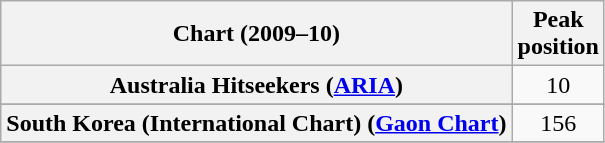<table class="wikitable sortable plainrowheaders" style="text-align:center">
<tr>
<th scope="col">Chart (2009–10)</th>
<th scope="col">Peak<br> position</th>
</tr>
<tr>
<th scope="row">Australia Hitseekers (<a href='#'>ARIA</a>)</th>
<td>10</td>
</tr>
<tr>
</tr>
<tr>
<th scope="row">South Korea (International Chart) (<a href='#'>Gaon Chart</a>)</th>
<td>156</td>
</tr>
<tr>
</tr>
</table>
